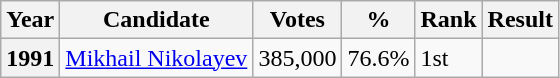<table class="wikitable">
<tr>
<th>Year</th>
<th>Candidate</th>
<th>Votes</th>
<th>%</th>
<th>Rank</th>
<th>Result</th>
</tr>
<tr>
<th>1991</th>
<td><a href='#'>Mikhail Nikolayev</a></td>
<td>385,000</td>
<td>76.6%</td>
<td>1st</td>
<td></td>
</tr>
</table>
